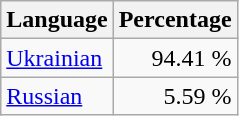<table class="wikitable">
<tr>
<th>Language</th>
<th>Percentage</th>
</tr>
<tr>
<td><a href='#'>Ukrainian</a></td>
<td align="right">94.41 %</td>
</tr>
<tr>
<td><a href='#'>Russian</a></td>
<td align="right">5.59 %</td>
</tr>
</table>
